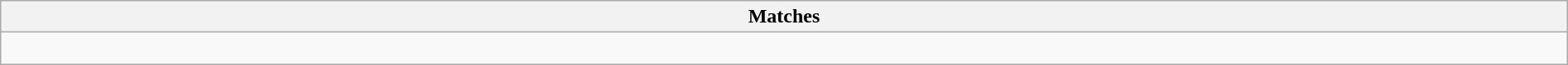<table class="wikitable collapsible collapsed" style="width:100%;">
<tr>
<th>Matches</th>
</tr>
<tr>
<td><br></td>
</tr>
</table>
